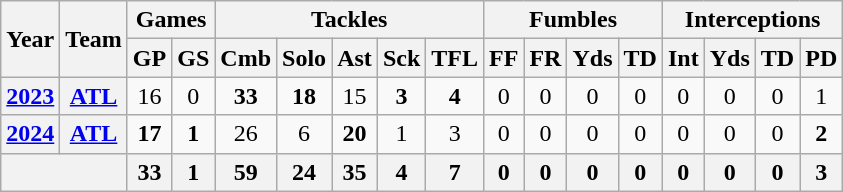<table class="wikitable" style="text-align:center;">
<tr>
<th rowspan="2">Year</th>
<th rowspan="2">Team</th>
<th colspan="2">Games</th>
<th colspan="5">Tackles</th>
<th colspan="4">Fumbles</th>
<th colspan="4">Interceptions</th>
</tr>
<tr>
<th>GP</th>
<th>GS</th>
<th>Cmb</th>
<th>Solo</th>
<th>Ast</th>
<th>Sck</th>
<th>TFL</th>
<th>FF</th>
<th>FR</th>
<th>Yds</th>
<th>TD</th>
<th>Int</th>
<th>Yds</th>
<th>TD</th>
<th>PD</th>
</tr>
<tr>
<th><a href='#'>2023</a></th>
<th><a href='#'>ATL</a></th>
<td>16</td>
<td>0</td>
<td><strong>33</strong></td>
<td><strong>18</strong></td>
<td>15</td>
<td><strong>3</strong></td>
<td><strong>4</strong></td>
<td>0</td>
<td>0</td>
<td>0</td>
<td>0</td>
<td>0</td>
<td>0</td>
<td>0</td>
<td>1</td>
</tr>
<tr>
<th><a href='#'>2024</a></th>
<th><a href='#'>ATL</a></th>
<td><strong>17</strong></td>
<td><strong>1</strong></td>
<td>26</td>
<td>6</td>
<td><strong>20</strong></td>
<td>1</td>
<td>3</td>
<td>0</td>
<td>0</td>
<td>0</td>
<td>0</td>
<td>0</td>
<td>0</td>
<td>0</td>
<td><strong>2</strong></td>
</tr>
<tr>
<th colspan="2"></th>
<th>33</th>
<th>1</th>
<th>59</th>
<th>24</th>
<th>35</th>
<th>4</th>
<th>7</th>
<th>0</th>
<th>0</th>
<th>0</th>
<th>0</th>
<th>0</th>
<th>0</th>
<th>0</th>
<th>3</th>
</tr>
</table>
